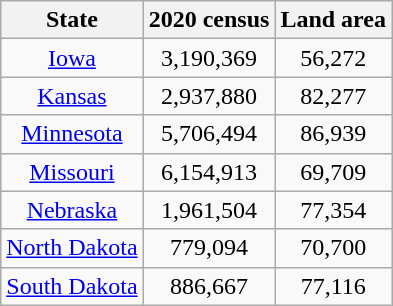<table class="wikitable sortable" style="text-align:center">
<tr>
<th>State</th>
<th>2020 census</th>
<th>Land area</th>
</tr>
<tr>
<td><a href='#'>Iowa</a></td>
<td>3,190,369</td>
<td>56,272</td>
</tr>
<tr>
<td><a href='#'>Kansas</a></td>
<td>2,937,880</td>
<td>82,277</td>
</tr>
<tr>
<td><a href='#'>Minnesota</a></td>
<td>5,706,494</td>
<td>86,939</td>
</tr>
<tr>
<td><a href='#'>Missouri</a></td>
<td>6,154,913</td>
<td>69,709</td>
</tr>
<tr>
<td><a href='#'>Nebraska</a></td>
<td>1,961,504</td>
<td>77,354</td>
</tr>
<tr>
<td><a href='#'>North Dakota</a></td>
<td>779,094</td>
<td>70,700</td>
</tr>
<tr>
<td><a href='#'>South Dakota</a></td>
<td>886,667</td>
<td>77,116</td>
</tr>
</table>
